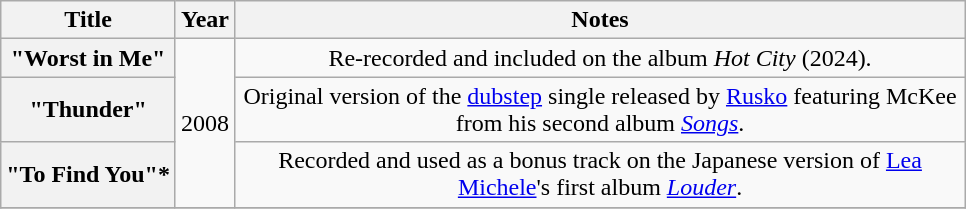<table class="wikitable plainrowheaders" style="text-align:center;">
<tr>
<th scope="col">Title</th>
<th scope="col">Year</th>
<th scope="col" style="width:30em;">Notes</th>
</tr>
<tr>
<th scope="row">"Worst in Me"</th>
<td rowspan="3">2008</td>
<td>Re-recorded and included on the album <em>Hot City</em> (2024).</td>
</tr>
<tr>
<th scope="row">"Thunder"</th>
<td>Original version of the <a href='#'>dubstep</a> single released by <a href='#'>Rusko</a> featuring McKee from his second album <em><a href='#'>Songs</a></em>.</td>
</tr>
<tr>
<th scope="row">"To Find You"*</th>
<td>Recorded and used as a bonus track on the Japanese version of <a href='#'>Lea Michele</a>'s first album <em><a href='#'>Louder</a></em>.</td>
</tr>
<tr>
</tr>
</table>
